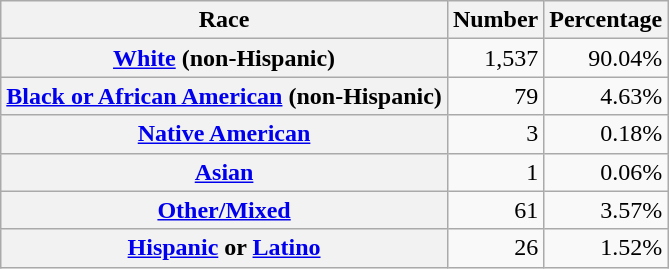<table class="wikitable" style="text-align:right">
<tr>
<th scope="col">Race</th>
<th scope="col">Number</th>
<th scope="col">Percentage</th>
</tr>
<tr>
<th scope="row"><a href='#'>White</a> (non-Hispanic)</th>
<td>1,537</td>
<td>90.04%</td>
</tr>
<tr>
<th scope="row"><a href='#'>Black or African American</a> (non-Hispanic)</th>
<td>79</td>
<td>4.63%</td>
</tr>
<tr>
<th scope="row"><a href='#'>Native American</a></th>
<td>3</td>
<td>0.18%</td>
</tr>
<tr>
<th scope="row"><a href='#'>Asian</a></th>
<td>1</td>
<td>0.06%</td>
</tr>
<tr>
<th scope="row"><a href='#'>Other/Mixed</a></th>
<td>61</td>
<td>3.57%</td>
</tr>
<tr>
<th scope="row"><a href='#'>Hispanic</a> or <a href='#'>Latino</a></th>
<td>26</td>
<td>1.52%</td>
</tr>
</table>
